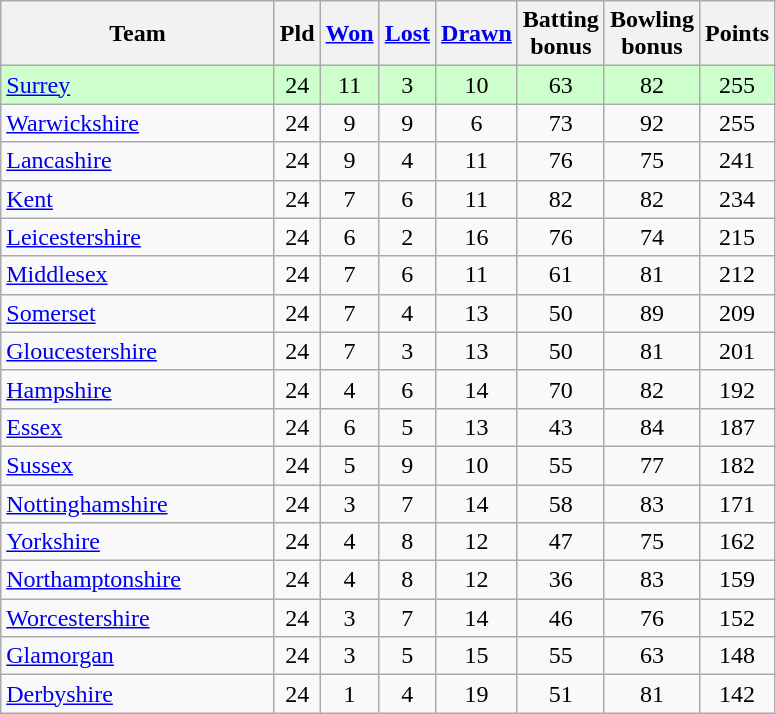<table class="wikitable" style="text-align:center;">
<tr>
<th width=175>Team</th>
<th width=20 abbr="Played">Pld</th>
<th width=20 abbr="Won"><a href='#'>Won</a></th>
<th width=20 abbr="Lost"><a href='#'>Lost</a></th>
<th width=20 abbr="Drawn"><a href='#'>Drawn</a></th>
<th width=20 abbr="Bonus points">Batting bonus</th>
<th width=20 abbr="Bonus points">Bowling bonus</th>
<th width=20 abbr="Points">Points</th>
</tr>
<tr style="background:#ccffcc;">
<td style="text-align:left;"><a href='#'>Surrey</a></td>
<td>24</td>
<td>11</td>
<td>3</td>
<td>10</td>
<td>63</td>
<td>82</td>
<td>255</td>
</tr>
<tr>
<td style="text-align:left;"><a href='#'>Warwickshire</a></td>
<td>24</td>
<td>9</td>
<td>9</td>
<td>6</td>
<td>73</td>
<td>92</td>
<td>255</td>
</tr>
<tr>
<td style="text-align:left;"><a href='#'>Lancashire</a></td>
<td>24</td>
<td>9</td>
<td>4</td>
<td>11</td>
<td>76</td>
<td>75</td>
<td>241</td>
</tr>
<tr>
<td style="text-align:left;"><a href='#'>Kent</a></td>
<td>24</td>
<td>7</td>
<td>6</td>
<td>11</td>
<td>82</td>
<td>82</td>
<td>234</td>
</tr>
<tr>
<td style="text-align:left;"><a href='#'>Leicestershire</a></td>
<td>24</td>
<td>6</td>
<td>2</td>
<td>16</td>
<td>76</td>
<td>74</td>
<td>215</td>
</tr>
<tr>
<td style="text-align:left;"><a href='#'>Middlesex</a></td>
<td>24</td>
<td>7</td>
<td>6</td>
<td>11</td>
<td>61</td>
<td>81</td>
<td>212</td>
</tr>
<tr>
<td style="text-align:left;"><a href='#'>Somerset</a></td>
<td>24</td>
<td>7</td>
<td>4</td>
<td>13</td>
<td>50</td>
<td>89</td>
<td>209</td>
</tr>
<tr>
<td style="text-align:left;"><a href='#'>Gloucestershire</a></td>
<td>24</td>
<td>7</td>
<td>3</td>
<td>13</td>
<td>50</td>
<td>81</td>
<td>201</td>
</tr>
<tr>
<td style="text-align:left;"><a href='#'>Hampshire</a></td>
<td>24</td>
<td>4</td>
<td>6</td>
<td>14</td>
<td>70</td>
<td>82</td>
<td>192</td>
</tr>
<tr>
<td style="text-align:left;"><a href='#'>Essex</a></td>
<td>24</td>
<td>6</td>
<td>5</td>
<td>13</td>
<td>43</td>
<td>84</td>
<td>187</td>
</tr>
<tr>
<td style="text-align:left;"><a href='#'>Sussex</a></td>
<td>24</td>
<td>5</td>
<td>9</td>
<td>10</td>
<td>55</td>
<td>77</td>
<td>182</td>
</tr>
<tr>
<td style="text-align:left;"><a href='#'>Nottinghamshire</a></td>
<td>24</td>
<td>3</td>
<td>7</td>
<td>14</td>
<td>58</td>
<td>83</td>
<td>171</td>
</tr>
<tr>
<td style="text-align:left;"><a href='#'>Yorkshire</a></td>
<td>24</td>
<td>4</td>
<td>8</td>
<td>12</td>
<td>47</td>
<td>75</td>
<td>162</td>
</tr>
<tr>
<td style="text-align:left;"><a href='#'>Northamptonshire</a></td>
<td>24</td>
<td>4</td>
<td>8</td>
<td>12</td>
<td>36</td>
<td>83</td>
<td>159</td>
</tr>
<tr>
<td style="text-align:left;"><a href='#'>Worcestershire</a></td>
<td>24</td>
<td>3</td>
<td>7</td>
<td>14</td>
<td>46</td>
<td>76</td>
<td>152</td>
</tr>
<tr>
<td style="text-align:left;"><a href='#'>Glamorgan</a></td>
<td>24</td>
<td>3</td>
<td>5</td>
<td>15</td>
<td>55</td>
<td>63</td>
<td>148</td>
</tr>
<tr>
<td style="text-align:left;"><a href='#'>Derbyshire</a></td>
<td>24</td>
<td>1</td>
<td>4</td>
<td>19</td>
<td>51</td>
<td>81</td>
<td>142</td>
</tr>
</table>
